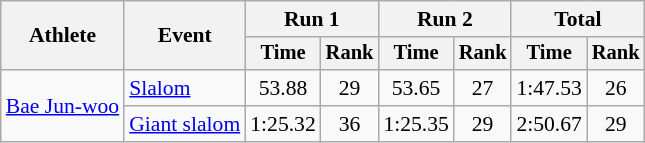<table class="wikitable" style="font-size:90%">
<tr>
<th rowspan=2>Athlete</th>
<th rowspan=2>Event</th>
<th colspan=2>Run 1</th>
<th colspan=2>Run 2</th>
<th colspan=2>Total</th>
</tr>
<tr style="font-size:95%">
<th>Time</th>
<th>Rank</th>
<th>Time</th>
<th>Rank</th>
<th>Time</th>
<th>Rank</th>
</tr>
<tr align=center>
<td align="left" rowspan="2"><a href='#'>Bae Jun-woo</a></td>
<td align="left"><a href='#'>Slalom</a></td>
<td>53.88</td>
<td>29</td>
<td>53.65</td>
<td>27</td>
<td>1:47.53</td>
<td>26</td>
</tr>
<tr align=center>
<td align="left"><a href='#'>Giant slalom</a></td>
<td>1:25.32</td>
<td>36</td>
<td>1:25.35</td>
<td>29</td>
<td>2:50.67</td>
<td>29</td>
</tr>
</table>
